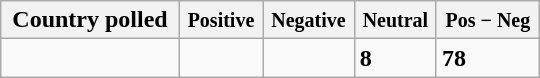<table class="wikitable sortable floatright" style="width:360px; border:1px black; float:right; margin-left:1em;">
<tr>
<th>Country polled</th>
<th><small> Positive</small></th>
<th><small>Negative</small></th>
<th><small>Neutral</small></th>
<th><small>Pos − Neg</small></th>
</tr>
<tr>
<td><strong></strong></td>
<td></td>
<td></td>
<td><strong>8</strong></td>
<td><span><strong>78</strong></span></td>
</tr>
<tr>
</tr>
</table>
